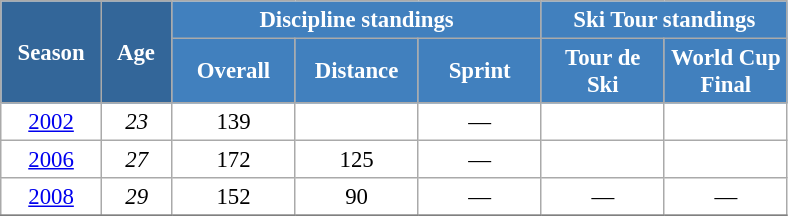<table class="wikitable" style="font-size:95%; text-align:center; border:grey solid 1px; border-collapse:collapse; background:#ffffff;">
<tr>
<th style="background-color:#369; color:white; width:60px;" rowspan="2"> Season </th>
<th style="background-color:#369; color:white; width:40px;" rowspan="2"> Age </th>
<th style="background-color:#4180be; color:white;" colspan="3">Discipline standings</th>
<th style="background-color:#4180be; color:white;" colspan="2">Ski Tour standings</th>
</tr>
<tr>
<th style="background-color:#4180be; color:white; width:75px;">Overall</th>
<th style="background-color:#4180be; color:white; width:75px;">Distance</th>
<th style="background-color:#4180be; color:white; width:75px;">Sprint</th>
<th style="background-color:#4180be; color:white; width:75px;">Tour de<br>Ski</th>
<th style="background-color:#4180be; color:white; width:75px;">World Cup<br>Final</th>
</tr>
<tr>
<td><a href='#'>2002</a></td>
<td><em>23</em></td>
<td>139</td>
<td></td>
<td>—</td>
<td></td>
<td></td>
</tr>
<tr>
<td><a href='#'>2006</a></td>
<td><em>27</em></td>
<td>172</td>
<td>125</td>
<td>—</td>
<td></td>
<td></td>
</tr>
<tr>
<td><a href='#'>2008</a></td>
<td><em>29</em></td>
<td>152</td>
<td>90</td>
<td>—</td>
<td>—</td>
<td>—</td>
</tr>
<tr>
</tr>
</table>
